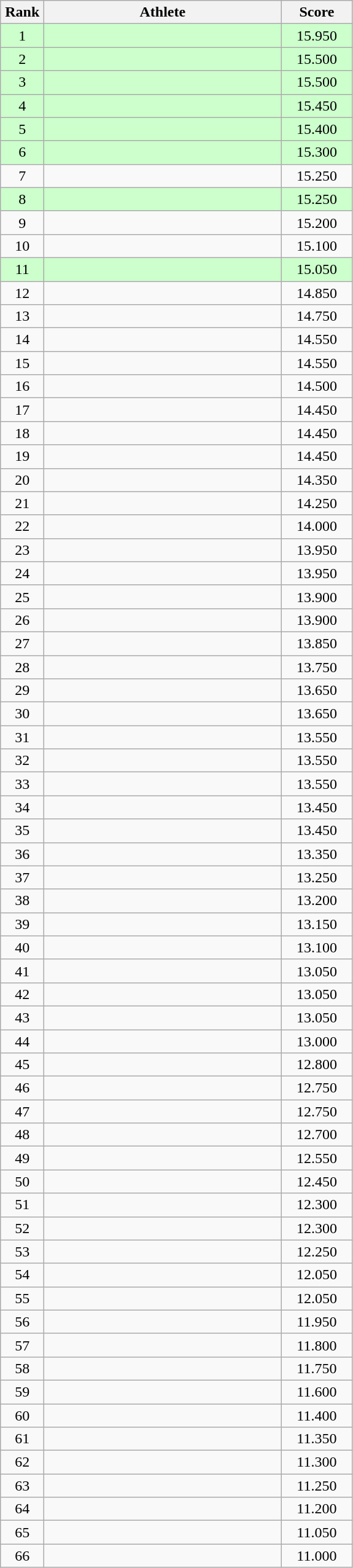<table class=wikitable style="text-align:center">
<tr>
<th width=40>Rank</th>
<th width=250>Athlete</th>
<th width=70>Score</th>
</tr>
<tr bgcolor="ccffcc">
<td>1</td>
<td align=left></td>
<td>15.950</td>
</tr>
<tr bgcolor="ccffcc">
<td>2</td>
<td align=left></td>
<td>15.500</td>
</tr>
<tr bgcolor="ccffcc">
<td>3</td>
<td align=left></td>
<td>15.500</td>
</tr>
<tr bgcolor="ccffcc">
<td>4</td>
<td align=left></td>
<td>15.450</td>
</tr>
<tr bgcolor="ccffcc">
<td>5</td>
<td align=left></td>
<td>15.400</td>
</tr>
<tr bgcolor="ccffcc">
<td>6</td>
<td align=left></td>
<td>15.300</td>
</tr>
<tr>
<td>7</td>
<td align=left></td>
<td>15.250</td>
</tr>
<tr bgcolor="ccffcc">
<td>8</td>
<td align=left></td>
<td>15.250</td>
</tr>
<tr>
<td>9</td>
<td align=left></td>
<td>15.200</td>
</tr>
<tr>
<td>10</td>
<td align=left></td>
<td>15.100</td>
</tr>
<tr bgcolor="ccffcc">
<td>11</td>
<td align=left></td>
<td>15.050</td>
</tr>
<tr>
<td>12</td>
<td align=left></td>
<td>14.850</td>
</tr>
<tr>
<td>13</td>
<td align=left></td>
<td>14.750</td>
</tr>
<tr>
<td>14</td>
<td align=left></td>
<td>14.550</td>
</tr>
<tr>
<td>15</td>
<td align=left></td>
<td>14.550</td>
</tr>
<tr>
<td>16</td>
<td align=left></td>
<td>14.500</td>
</tr>
<tr>
<td>17</td>
<td align=left></td>
<td>14.450</td>
</tr>
<tr>
<td>18</td>
<td align=left></td>
<td>14.450</td>
</tr>
<tr>
<td>19</td>
<td align=left></td>
<td>14.450</td>
</tr>
<tr>
<td>20</td>
<td align=left></td>
<td>14.350</td>
</tr>
<tr>
<td>21</td>
<td align=left></td>
<td>14.250</td>
</tr>
<tr>
<td>22</td>
<td align=left></td>
<td>14.000</td>
</tr>
<tr>
<td>23</td>
<td align=left></td>
<td>13.950</td>
</tr>
<tr>
<td>24</td>
<td align=left></td>
<td>13.950</td>
</tr>
<tr>
<td>25</td>
<td align=left></td>
<td>13.900</td>
</tr>
<tr>
<td>26</td>
<td align=left></td>
<td>13.900</td>
</tr>
<tr>
<td>27</td>
<td align=left></td>
<td>13.850</td>
</tr>
<tr>
<td>28</td>
<td align=left></td>
<td>13.750</td>
</tr>
<tr>
<td>29</td>
<td align=left></td>
<td>13.650</td>
</tr>
<tr>
<td>30</td>
<td align=left></td>
<td>13.650</td>
</tr>
<tr>
<td>31</td>
<td align=left></td>
<td>13.550</td>
</tr>
<tr>
<td>32</td>
<td align=left></td>
<td>13.550</td>
</tr>
<tr>
<td>33</td>
<td align=left></td>
<td>13.550</td>
</tr>
<tr>
<td>34</td>
<td align=left></td>
<td>13.450</td>
</tr>
<tr>
<td>35</td>
<td align=left></td>
<td>13.450</td>
</tr>
<tr>
<td>36</td>
<td align=left></td>
<td>13.350</td>
</tr>
<tr>
<td>37</td>
<td align=left></td>
<td>13.250</td>
</tr>
<tr>
<td>38</td>
<td align=left></td>
<td>13.200</td>
</tr>
<tr>
<td>39</td>
<td align=left></td>
<td>13.150</td>
</tr>
<tr>
<td>40</td>
<td align=left></td>
<td>13.100</td>
</tr>
<tr>
<td>41</td>
<td align=left></td>
<td>13.050</td>
</tr>
<tr>
<td>42</td>
<td align=left></td>
<td>13.050</td>
</tr>
<tr>
<td>43</td>
<td align=left></td>
<td>13.050</td>
</tr>
<tr>
<td>44</td>
<td align=left></td>
<td>13.000</td>
</tr>
<tr>
<td>45</td>
<td align=left></td>
<td>12.800</td>
</tr>
<tr>
<td>46</td>
<td align=left></td>
<td>12.750</td>
</tr>
<tr>
<td>47</td>
<td align=left></td>
<td>12.750</td>
</tr>
<tr>
<td>48</td>
<td align=left></td>
<td>12.700</td>
</tr>
<tr>
<td>49</td>
<td align=left></td>
<td>12.550</td>
</tr>
<tr>
<td>50</td>
<td align=left></td>
<td>12.450</td>
</tr>
<tr>
<td>51</td>
<td align=left></td>
<td>12.300</td>
</tr>
<tr>
<td>52</td>
<td align=left></td>
<td>12.300</td>
</tr>
<tr>
<td>53</td>
<td align=left></td>
<td>12.250</td>
</tr>
<tr>
<td>54</td>
<td align=left></td>
<td>12.050</td>
</tr>
<tr>
<td>55</td>
<td align=left></td>
<td>12.050</td>
</tr>
<tr>
<td>56</td>
<td align=left></td>
<td>11.950</td>
</tr>
<tr>
<td>57</td>
<td align=left></td>
<td>11.800</td>
</tr>
<tr>
<td>58</td>
<td align=left></td>
<td>11.750</td>
</tr>
<tr>
<td>59</td>
<td align=left></td>
<td>11.600</td>
</tr>
<tr>
<td>60</td>
<td align=left></td>
<td>11.400</td>
</tr>
<tr>
<td>61</td>
<td align=left></td>
<td>11.350</td>
</tr>
<tr>
<td>62</td>
<td align=left></td>
<td>11.300</td>
</tr>
<tr>
<td>63</td>
<td align=left></td>
<td>11.250</td>
</tr>
<tr>
<td>64</td>
<td align=left></td>
<td>11.200</td>
</tr>
<tr>
<td>65</td>
<td align=left></td>
<td>11.050</td>
</tr>
<tr>
<td>66</td>
<td align=left></td>
<td>11.000</td>
</tr>
</table>
